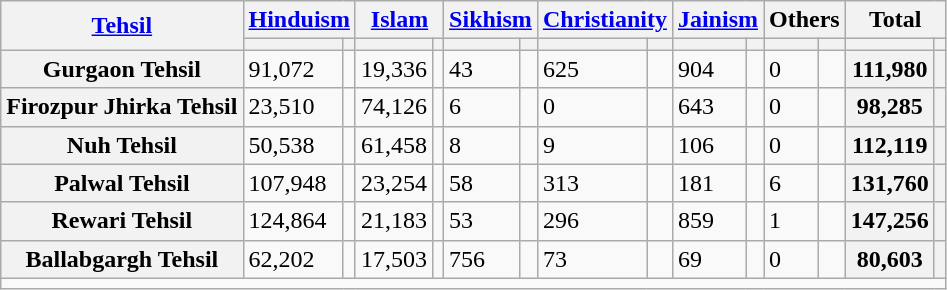<table class="wikitable sortable">
<tr>
<th rowspan="2"><a href='#'>Tehsil</a></th>
<th colspan="2"><a href='#'>Hinduism</a> </th>
<th colspan="2"><a href='#'>Islam</a> </th>
<th colspan="2"><a href='#'>Sikhism</a> </th>
<th colspan="2"><a href='#'>Christianity</a> </th>
<th colspan="2"><a href='#'>Jainism</a> </th>
<th colspan="2">Others</th>
<th colspan="2">Total</th>
</tr>
<tr>
<th><a href='#'></a></th>
<th></th>
<th></th>
<th></th>
<th></th>
<th></th>
<th></th>
<th></th>
<th></th>
<th></th>
<th></th>
<th></th>
<th></th>
<th></th>
</tr>
<tr>
<th>Gurgaon Tehsil</th>
<td>91,072</td>
<td></td>
<td>19,336</td>
<td></td>
<td>43</td>
<td></td>
<td>625</td>
<td></td>
<td>904</td>
<td></td>
<td>0</td>
<td></td>
<th>111,980</th>
<th></th>
</tr>
<tr>
<th>Firozpur Jhirka Tehsil</th>
<td>23,510</td>
<td></td>
<td>74,126</td>
<td></td>
<td>6</td>
<td></td>
<td>0</td>
<td></td>
<td>643</td>
<td></td>
<td>0</td>
<td></td>
<th>98,285</th>
<th></th>
</tr>
<tr>
<th>Nuh Tehsil</th>
<td>50,538</td>
<td></td>
<td>61,458</td>
<td></td>
<td>8</td>
<td></td>
<td>9</td>
<td></td>
<td>106</td>
<td></td>
<td>0</td>
<td></td>
<th>112,119</th>
<th></th>
</tr>
<tr>
<th>Palwal Tehsil</th>
<td>107,948</td>
<td></td>
<td>23,254</td>
<td></td>
<td>58</td>
<td></td>
<td>313</td>
<td></td>
<td>181</td>
<td></td>
<td>6</td>
<td></td>
<th>131,760</th>
<th></th>
</tr>
<tr>
<th>Rewari Tehsil</th>
<td>124,864</td>
<td></td>
<td>21,183</td>
<td></td>
<td>53</td>
<td></td>
<td>296</td>
<td></td>
<td>859</td>
<td></td>
<td>1</td>
<td></td>
<th>147,256</th>
<th></th>
</tr>
<tr>
<th>Ballabgargh Tehsil</th>
<td>62,202</td>
<td></td>
<td>17,503</td>
<td></td>
<td>756</td>
<td></td>
<td>73</td>
<td></td>
<td>69</td>
<td></td>
<td>0</td>
<td></td>
<th>80,603</th>
<th></th>
</tr>
<tr class="sortbottom">
<td colspan="15"></td>
</tr>
</table>
